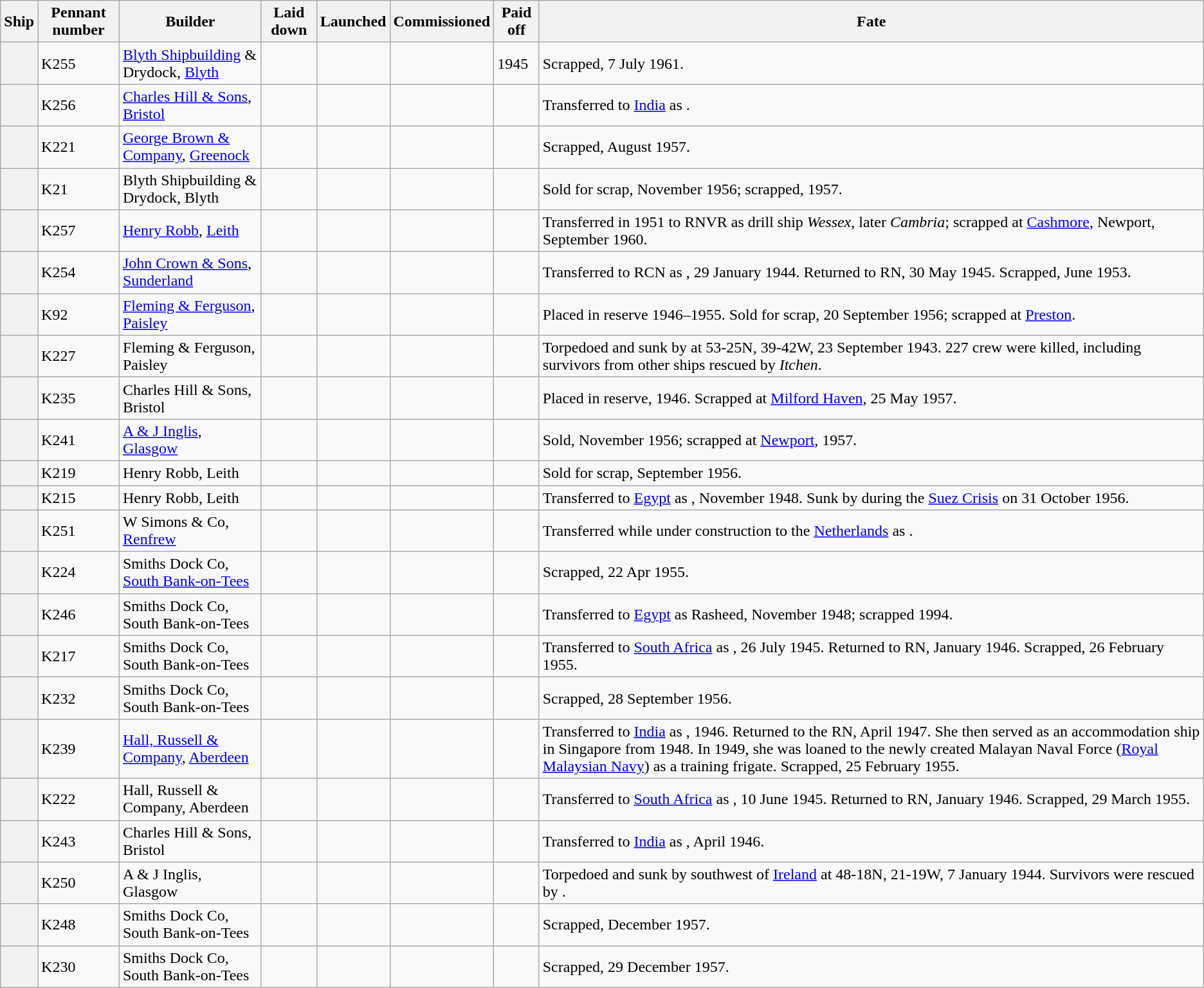<table class="wikitable sortable nowraplinks plainrowheaders">
<tr>
<th scope="col">Ship</th>
<th scope="col">Pennant number</th>
<th scope="col">Builder</th>
<th scope="col">Laid down</th>
<th scope="col">Launched</th>
<th scope="col">Commissioned</th>
<th scope="col">Paid off</th>
<th scope="col">Fate</th>
</tr>
<tr>
<th scope="row"></th>
<td>K255</td>
<td><a href='#'>Blyth Shipbuilding</a> & Drydock, <a href='#'>Blyth</a></td>
<td></td>
<td></td>
<td></td>
<td>1945</td>
<td>Scrapped, 7 July 1961.</td>
</tr>
<tr>
<th scope="row"></th>
<td>K256</td>
<td><a href='#'>Charles Hill & Sons</a>, <a href='#'>Bristol</a></td>
<td></td>
<td></td>
<td></td>
<td></td>
<td>Transferred to <a href='#'>India</a> as .</td>
</tr>
<tr>
<th scope="row"></th>
<td>K221</td>
<td><a href='#'>George Brown & Company</a>, <a href='#'>Greenock</a></td>
<td></td>
<td></td>
<td></td>
<td></td>
<td>Scrapped, August 1957.</td>
</tr>
<tr>
<th scope="row"></th>
<td>K21</td>
<td>Blyth Shipbuilding & Drydock, Blyth</td>
<td></td>
<td></td>
<td></td>
<td></td>
<td>Sold for scrap, November 1956; scrapped, 1957.</td>
</tr>
<tr>
<th scope="row"></th>
<td>K257</td>
<td><a href='#'>Henry Robb</a>, <a href='#'>Leith</a></td>
<td></td>
<td></td>
<td></td>
<td></td>
<td>Transferred in 1951 to RNVR as drill ship <em>Wessex</em>, later <em>Cambria</em>; scrapped at <a href='#'>Cashmore</a>, Newport, September 1960.</td>
</tr>
<tr>
<th scope="row"></th>
<td>K254</td>
<td><a href='#'>John Crown & Sons</a>, <a href='#'>Sunderland</a></td>
<td></td>
<td></td>
<td></td>
<td></td>
<td>Transferred to RCN as , 29 January 1944.  Returned to RN, 30 May 1945.  Scrapped, June 1953.</td>
</tr>
<tr>
<th scope="row"></th>
<td>K92</td>
<td><a href='#'>Fleming & Ferguson</a>, <a href='#'>Paisley</a></td>
<td></td>
<td></td>
<td></td>
<td></td>
<td>Placed in reserve 1946–1955.  Sold for scrap, 20 September 1956; scrapped at <a href='#'>Preston</a>.</td>
</tr>
<tr>
<th scope="row"></th>
<td>K227</td>
<td>Fleming & Ferguson, Paisley</td>
<td></td>
<td></td>
<td></td>
<td></td>
<td>Torpedoed and sunk by  at 53-25N, 39-42W, 23 September 1943.  227 crew were killed, including survivors from other ships rescued by <em>Itchen</em>.</td>
</tr>
<tr>
<th scope="row"></th>
<td>K235</td>
<td>Charles Hill & Sons, Bristol</td>
<td></td>
<td></td>
<td></td>
<td></td>
<td>Placed in reserve, 1946.  Scrapped at <a href='#'>Milford Haven</a>, 25 May 1957.</td>
</tr>
<tr>
<th scope="row"></th>
<td>K241</td>
<td><a href='#'>A & J Inglis</a>, <a href='#'>Glasgow</a></td>
<td></td>
<td></td>
<td></td>
<td></td>
<td>Sold, November 1956; scrapped at <a href='#'>Newport</a>, 1957.</td>
</tr>
<tr>
<th scope="row"></th>
<td>K219</td>
<td>Henry Robb, Leith</td>
<td></td>
<td></td>
<td></td>
<td></td>
<td>Sold for scrap, September 1956.</td>
</tr>
<tr>
<th scope="row"></th>
<td>K215</td>
<td>Henry Robb, Leith</td>
<td></td>
<td></td>
<td></td>
<td></td>
<td>Transferred to <a href='#'>Egypt</a> as , November 1948. Sunk by  during the <a href='#'>Suez Crisis</a> on 31 October 1956.</td>
</tr>
<tr>
<th scope="row"></th>
<td>K251</td>
<td>W Simons & Co, <a href='#'>Renfrew</a></td>
<td></td>
<td></td>
<td></td>
<td></td>
<td>Transferred while under construction to the <a href='#'>Netherlands</a> as .</td>
</tr>
<tr>
<th scope="row"></th>
<td>K224</td>
<td>Smiths Dock Co, <a href='#'>South Bank-on-Tees</a></td>
<td></td>
<td></td>
<td></td>
<td></td>
<td>Scrapped, 22 Apr 1955.</td>
</tr>
<tr>
<th scope="row"></th>
<td>K246</td>
<td>Smiths Dock Co, South Bank-on-Tees</td>
<td></td>
<td></td>
<td></td>
<td></td>
<td>Transferred to <a href='#'>Egypt</a> as Rasheed, November 1948; scrapped 1994.</td>
</tr>
<tr>
<th scope="row"></th>
<td>K217</td>
<td>Smiths Dock Co, South Bank-on-Tees</td>
<td></td>
<td></td>
<td></td>
<td></td>
<td>Transferred to <a href='#'>South Africa</a> as , 26 July 1945.  Returned to RN, January 1946.  Scrapped, 26 February 1955.</td>
</tr>
<tr>
<th scope="row"></th>
<td>K232</td>
<td>Smiths Dock Co, South Bank-on-Tees</td>
<td></td>
<td></td>
<td></td>
<td></td>
<td>Scrapped, 28 September 1956.</td>
</tr>
<tr>
<th scope="row"></th>
<td>K239</td>
<td><a href='#'>Hall, Russell & Company</a>, <a href='#'>Aberdeen</a></td>
<td></td>
<td></td>
<td></td>
<td></td>
<td>Transferred to <a href='#'>India</a> as , 1946.  Returned to the RN, April 1947.  She then served as an accommodation ship in Singapore from 1948. In 1949, she was loaned to the newly created Malayan Naval Force (<a href='#'>Royal Malaysian Navy</a>) as a training frigate. Scrapped, 25 February 1955.</td>
</tr>
<tr>
<th scope="row"></th>
<td>K222</td>
<td>Hall, Russell & Company, Aberdeen</td>
<td></td>
<td></td>
<td></td>
<td></td>
<td>Transferred to <a href='#'>South Africa</a> as , 10 June 1945.  Returned to RN, January 1946.  Scrapped, 29 March 1955.</td>
</tr>
<tr>
<th scope="row"></th>
<td>K243</td>
<td>Charles Hill & Sons, Bristol</td>
<td></td>
<td></td>
<td></td>
<td></td>
<td>Transferred to <a href='#'>India</a> as , April 1946.</td>
</tr>
<tr>
<th scope="row"></th>
<td>K250</td>
<td>A & J Inglis, Glasgow</td>
<td></td>
<td></td>
<td></td>
<td></td>
<td>Torpedoed and sunk by  southwest of <a href='#'>Ireland</a> at 48-18N, 21-19W, 7 January 1944.  Survivors were rescued by .</td>
</tr>
<tr>
<th scope="row"></th>
<td>K248</td>
<td>Smiths Dock Co, South Bank-on-Tees</td>
<td></td>
<td></td>
<td></td>
<td></td>
<td>Scrapped, December 1957.</td>
</tr>
<tr>
<th scope="row"></th>
<td>K230</td>
<td>Smiths Dock Co, South Bank-on-Tees</td>
<td></td>
<td></td>
<td></td>
<td></td>
<td>Scrapped, 29 December 1957.</td>
</tr>
</table>
